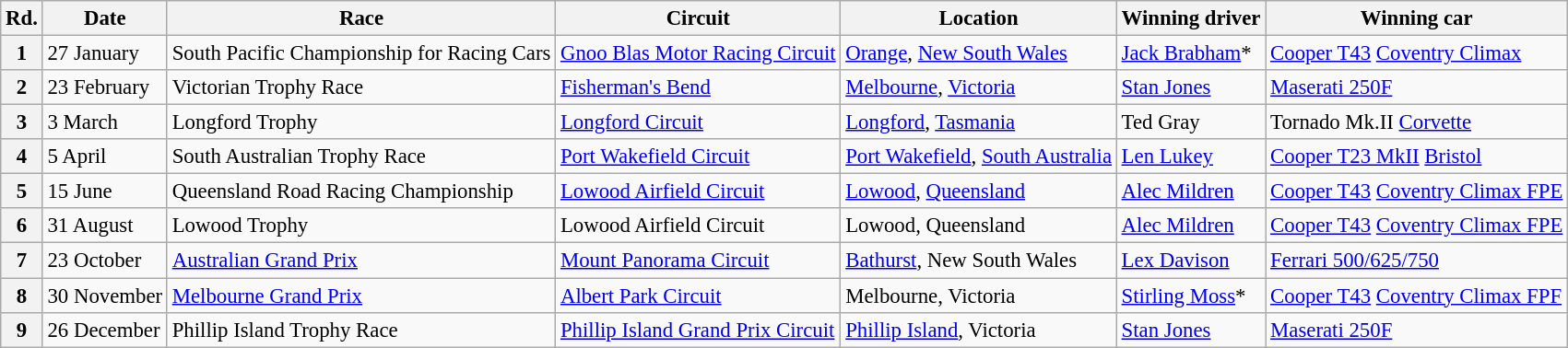<table class="wikitable" style="font-size: 95%;">
<tr>
<th>Rd.</th>
<th>Date</th>
<th>Race</th>
<th>Circuit</th>
<th>Location</th>
<th>Winning driver</th>
<th>Winning car</th>
</tr>
<tr>
<th>1</th>
<td>27 January</td>
<td>South Pacific Championship for Racing Cars</td>
<td><a href='#'>Gnoo Blas Motor Racing Circuit</a></td>
<td><a href='#'>Orange</a>, <a href='#'>New South Wales</a></td>
<td><a href='#'>Jack Brabham</a>*</td>
<td><a href='#'>Cooper T43</a> <a href='#'>Coventry Climax</a></td>
</tr>
<tr>
<th>2</th>
<td>23 February</td>
<td>Victorian Trophy Race</td>
<td><a href='#'>Fisherman's Bend</a></td>
<td><a href='#'>Melbourne</a>, <a href='#'>Victoria</a></td>
<td><a href='#'>Stan Jones</a></td>
<td><a href='#'>Maserati 250F</a></td>
</tr>
<tr>
<th>3</th>
<td>3 March</td>
<td>Longford Trophy</td>
<td><a href='#'>Longford Circuit</a></td>
<td><a href='#'>Longford</a>, <a href='#'>Tasmania</a></td>
<td>Ted Gray</td>
<td>Tornado Mk.II <a href='#'>Corvette</a></td>
</tr>
<tr>
<th>4</th>
<td>5 April</td>
<td>South Australian Trophy Race</td>
<td><a href='#'>Port Wakefield Circuit</a></td>
<td><a href='#'>Port Wakefield</a>, <a href='#'>South Australia</a></td>
<td><a href='#'>Len Lukey</a></td>
<td><a href='#'>Cooper T23 MkII</a> <a href='#'>Bristol</a></td>
</tr>
<tr>
<th>5</th>
<td>15 June</td>
<td>Queensland Road Racing Championship</td>
<td><a href='#'>Lowood Airfield Circuit</a></td>
<td><a href='#'>Lowood</a>, <a href='#'>Queensland</a></td>
<td><a href='#'>Alec Mildren</a></td>
<td><a href='#'>Cooper T43</a> <a href='#'>Coventry Climax FPE</a></td>
</tr>
<tr>
<th>6</th>
<td>31 August</td>
<td>Lowood Trophy</td>
<td>Lowood Airfield Circuit</td>
<td>Lowood, Queensland</td>
<td><a href='#'>Alec Mildren</a></td>
<td><a href='#'>Cooper T43</a> <a href='#'>Coventry Climax FPE</a></td>
</tr>
<tr>
<th>7</th>
<td>23 October</td>
<td><a href='#'>Australian Grand Prix</a></td>
<td><a href='#'>Mount Panorama Circuit</a></td>
<td><a href='#'>Bathurst</a>, New South Wales</td>
<td><a href='#'>Lex Davison</a></td>
<td><a href='#'>Ferrari 500/625/750</a></td>
</tr>
<tr>
<th>8</th>
<td>30 November</td>
<td><a href='#'>Melbourne Grand Prix</a></td>
<td><a href='#'>Albert Park Circuit</a></td>
<td>Melbourne, Victoria</td>
<td><a href='#'>Stirling Moss</a>*</td>
<td><a href='#'>Cooper T43</a> <a href='#'>Coventry Climax FPF</a></td>
</tr>
<tr>
<th>9</th>
<td>26 December</td>
<td>Phillip Island Trophy Race</td>
<td><a href='#'>Phillip Island Grand Prix Circuit</a></td>
<td><a href='#'>Phillip Island</a>, Victoria</td>
<td><a href='#'>Stan Jones</a></td>
<td><a href='#'>Maserati 250F</a></td>
</tr>
</table>
